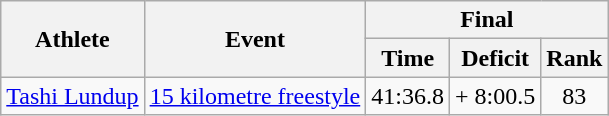<table class="wikitable">
<tr>
<th rowspan="2">Athlete</th>
<th rowspan="2">Event</th>
<th colspan="3">Final</th>
</tr>
<tr>
<th>Time</th>
<th>Deficit</th>
<th>Rank</th>
</tr>
<tr>
<td><a href='#'>Tashi Lundup</a></td>
<td><a href='#'>15 kilometre freestyle</a></td>
<td align="center">41:36.8</td>
<td align="center">+ 8:00.5</td>
<td align="center">83</td>
</tr>
</table>
